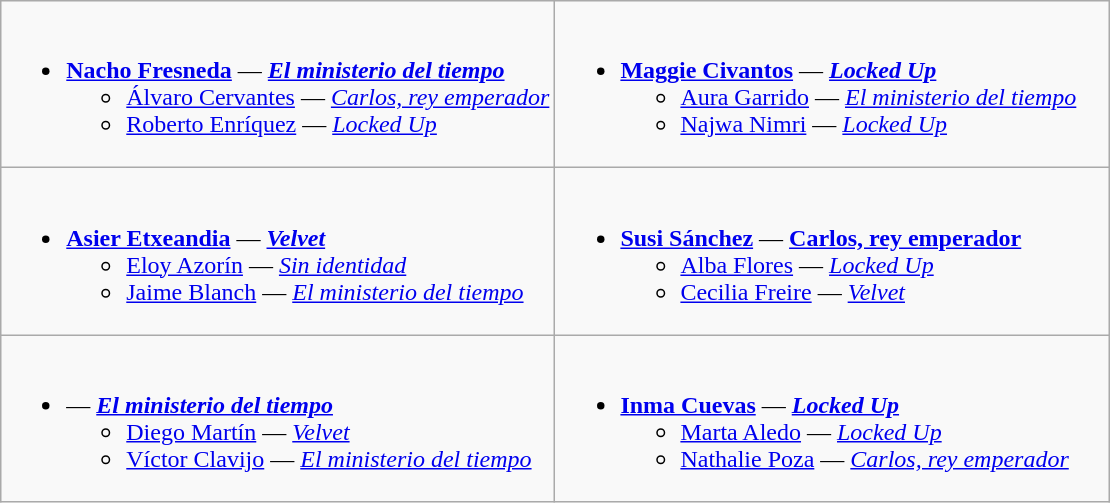<table class=wikitable>
<tr>
<td style="vertical-align:top;" width="50%"><br><ul><li><strong><a href='#'>Nacho Fresneda</a></strong> — <strong><em><a href='#'>El ministerio del tiempo</a></em></strong><ul><li><a href='#'>Álvaro Cervantes</a> — <em><a href='#'>Carlos, rey emperador</a></em></li><li><a href='#'>Roberto Enríquez</a> — <em><a href='#'>Locked Up</a></em></li></ul></li></ul></td>
<td style="vertical-align:top;" width="50%"><br><ul><li><strong><a href='#'>Maggie Civantos</a></strong> — <strong><em><a href='#'>Locked Up</a></em></strong><ul><li><a href='#'>Aura Garrido</a> — <em><a href='#'>El ministerio del tiempo</a></em></li><li><a href='#'>Najwa Nimri</a> — <em><a href='#'>Locked Up</a></em></li></ul></li></ul></td>
</tr>
<tr>
<td style="vertical-align:top;" width="50%"><br><ul><li><strong><a href='#'>Asier Etxeandia</a></strong> — <strong><em><a href='#'>Velvet</a></em></strong><ul><li><a href='#'>Eloy Azorín</a> — <em><a href='#'>Sin identidad</a></em></li><li><a href='#'>Jaime Blanch</a> — <em><a href='#'>El ministerio del tiempo</a></em></li></ul></li></ul></td>
<td style="vertical-align:top;" width="50%"><br><ul><li><strong><a href='#'>Susi Sánchez</a></strong> — <strong><a href='#'>Carlos, rey emperador</a></strong><ul><li><a href='#'>Alba Flores</a> — <em><a href='#'>Locked Up</a></em></li><li><a href='#'>Cecilia Freire</a> — <em><a href='#'>Velvet</a></em></li></ul></li></ul></td>
</tr>
<tr>
<td style="vertical-align:top;" width="50%"><br><ul><li><strong></strong> — <strong><em><a href='#'>El ministerio del tiempo</a></em></strong><ul><li><a href='#'>Diego Martín</a> — <em><a href='#'>Velvet</a></em></li><li><a href='#'>Víctor Clavijo</a> — <em><a href='#'>El ministerio del tiempo</a></em></li></ul></li></ul></td>
<td style="vertical-align:top;" width="50%"><br><ul><li><strong><a href='#'>Inma Cuevas</a></strong> — <strong><em><a href='#'>Locked Up</a></em></strong><ul><li><a href='#'>Marta Aledo</a> — <em><a href='#'>Locked Up</a></em></li><li><a href='#'>Nathalie Poza</a> — <em><a href='#'>Carlos, rey emperador</a></em></li></ul></li></ul></td>
</tr>
</table>
